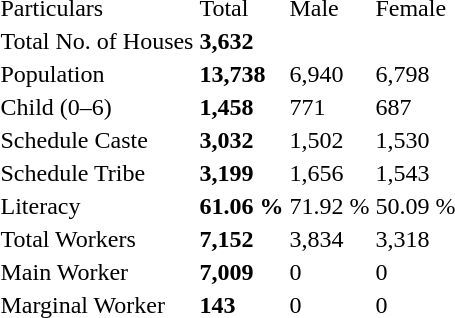<table>
<tr>
<td>Particulars</td>
<td>Total</td>
<td>Male</td>
<td>Female</td>
</tr>
<tr>
<td>Total No. of Houses</td>
<td><strong>3,632</strong></td>
<td></td>
<td></td>
</tr>
<tr>
<td>Population</td>
<td><strong>13,738</strong></td>
<td>6,940</td>
<td>6,798</td>
</tr>
<tr>
<td>Child (0–6)</td>
<td><strong>1,458</strong></td>
<td>771</td>
<td>687</td>
</tr>
<tr>
<td>Schedule Caste</td>
<td><strong>3,032</strong></td>
<td>1,502</td>
<td>1,530</td>
</tr>
<tr>
<td>Schedule Tribe</td>
<td><strong>3,199</strong></td>
<td>1,656</td>
<td>1,543</td>
</tr>
<tr>
<td>Literacy</td>
<td><strong>61.06 %</strong></td>
<td>71.92 %</td>
<td>50.09 %</td>
</tr>
<tr>
<td>Total Workers</td>
<td><strong>7,152</strong></td>
<td>3,834</td>
<td>3,318</td>
</tr>
<tr>
<td>Main Worker</td>
<td><strong>7,009</strong></td>
<td>0</td>
<td>0</td>
</tr>
<tr>
<td>Marginal Worker</td>
<td><strong>143</strong></td>
<td>0</td>
<td>0</td>
</tr>
</table>
